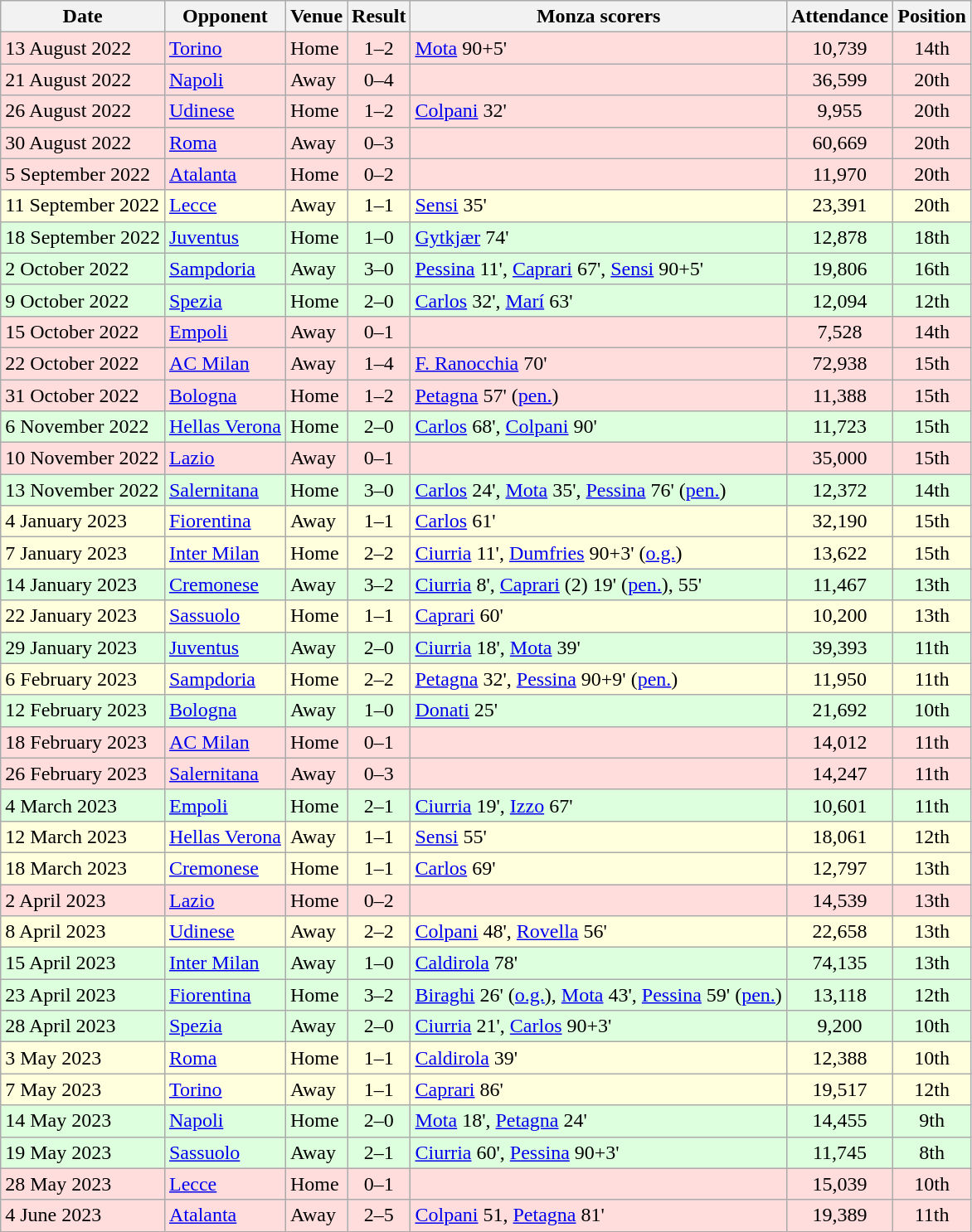<table class="wikitable" style="text-align:left">
<tr>
<th>Date</th>
<th>Opponent</th>
<th>Venue</th>
<th>Result</th>
<th>Monza scorers</th>
<th>Attendance</th>
<th>Position</th>
</tr>
<tr style="background:#ffdddd">
<td>13 August 2022</td>
<td><a href='#'>Torino</a></td>
<td>Home</td>
<td align="center">1–2</td>
<td><a href='#'>Mota</a> 90+5'</td>
<td align="center">10,739</td>
<td align="center">14th</td>
</tr>
<tr style="background:#ffdddd">
<td>21 August 2022</td>
<td><a href='#'>Napoli</a></td>
<td>Away</td>
<td align="center">0–4</td>
<td></td>
<td align="center">36,599</td>
<td align="center">20th</td>
</tr>
<tr style="background:#ffdddd">
<td>26 August 2022</td>
<td><a href='#'>Udinese</a></td>
<td>Home</td>
<td align="center">1–2</td>
<td><a href='#'>Colpani</a> 32'</td>
<td align="center">9,955</td>
<td align="center">20th</td>
</tr>
<tr style="background:#ffdddd">
<td>30 August 2022</td>
<td><a href='#'>Roma</a></td>
<td>Away</td>
<td align="center">0–3</td>
<td></td>
<td align="center">60,669</td>
<td align="center">20th</td>
</tr>
<tr style="background:#ffdddd">
<td>5 September 2022</td>
<td><a href='#'>Atalanta</a></td>
<td>Home</td>
<td align="center">0–2</td>
<td></td>
<td align="center">11,970</td>
<td align="center">20th</td>
</tr>
<tr style="background:#ffffdd">
<td>11 September 2022</td>
<td><a href='#'>Lecce</a></td>
<td>Away</td>
<td align="center">1–1</td>
<td><a href='#'>Sensi</a> 35'</td>
<td align="center">23,391</td>
<td align="center">20th</td>
</tr>
<tr style="background:#ddffdd">
<td>18 September 2022</td>
<td><a href='#'>Juventus</a></td>
<td>Home</td>
<td align="center">1–0</td>
<td><a href='#'>Gytkjær</a> 74'</td>
<td align="center">12,878</td>
<td align="center">18th</td>
</tr>
<tr style="background:#ddffdd">
<td>2 October 2022</td>
<td><a href='#'>Sampdoria</a></td>
<td>Away</td>
<td align="center">3–0</td>
<td><a href='#'>Pessina</a> 11', <a href='#'>Caprari</a> 67', <a href='#'>Sensi</a> 90+5'</td>
<td align="center">19,806</td>
<td align="center">16th</td>
</tr>
<tr style="background:#ddffdd">
<td>9 October 2022</td>
<td><a href='#'>Spezia</a></td>
<td>Home</td>
<td align="center">2–0</td>
<td><a href='#'>Carlos</a> 32', <a href='#'>Marí</a> 63'</td>
<td align="center">12,094</td>
<td align="center">12th</td>
</tr>
<tr style="background:#ffdddd">
<td>15 October 2022</td>
<td><a href='#'>Empoli</a></td>
<td>Away</td>
<td align="center">0–1</td>
<td></td>
<td align="center">7,528</td>
<td align="center">14th</td>
</tr>
<tr style="background:#ffdddd">
<td>22 October 2022</td>
<td><a href='#'>AC Milan</a></td>
<td>Away</td>
<td align="center">1–4</td>
<td><a href='#'>F. Ranocchia</a> 70'</td>
<td align="center">72,938</td>
<td align="center">15th</td>
</tr>
<tr style="background:#ffdddd">
<td>31 October 2022</td>
<td><a href='#'>Bologna</a></td>
<td>Home</td>
<td align="center">1–2</td>
<td><a href='#'>Petagna</a> 57' (<a href='#'>pen.</a>)</td>
<td align="center">11,388</td>
<td align="center">15th</td>
</tr>
<tr style="background:#ddffdd">
<td>6 November 2022</td>
<td><a href='#'>Hellas Verona</a></td>
<td>Home</td>
<td align="center">2–0</td>
<td><a href='#'>Carlos</a> 68', <a href='#'>Colpani</a> 90'</td>
<td align="center">11,723</td>
<td align="center">15th</td>
</tr>
<tr style="background:#ffdddd">
<td>10 November 2022</td>
<td><a href='#'>Lazio</a></td>
<td>Away</td>
<td align="center">0–1</td>
<td></td>
<td align="center">35,000</td>
<td align="center">15th</td>
</tr>
<tr style="background:#ddffdd">
<td>13 November 2022</td>
<td><a href='#'>Salernitana</a></td>
<td>Home</td>
<td align="center">3–0</td>
<td><a href='#'>Carlos</a> 24', <a href='#'>Mota</a> 35', <a href='#'>Pessina</a> 76' (<a href='#'>pen.</a>)</td>
<td align="center">12,372</td>
<td align="center">14th</td>
</tr>
<tr style="background:#ffffdd">
<td>4 January 2023</td>
<td><a href='#'>Fiorentina</a></td>
<td>Away</td>
<td align="center">1–1</td>
<td><a href='#'>Carlos</a> 61'</td>
<td align="center">32,190</td>
<td align="center">15th</td>
</tr>
<tr style="background:#ffffdd">
<td>7 January 2023</td>
<td><a href='#'>Inter Milan</a></td>
<td>Home</td>
<td align="center">2–2</td>
<td><a href='#'>Ciurria</a> 11', <a href='#'>Dumfries</a> 90+3' (<a href='#'>o.g.</a>)</td>
<td align="center">13,622</td>
<td align="center">15th</td>
</tr>
<tr style="background:#ddffdd">
<td>14 January 2023</td>
<td><a href='#'>Cremonese</a></td>
<td>Away</td>
<td align="center">3–2</td>
<td><a href='#'>Ciurria</a> 8', <a href='#'>Caprari</a> (2) 19' (<a href='#'>pen.</a>), 55'</td>
<td align="center">11,467</td>
<td align="center">13th</td>
</tr>
<tr style="background:#ffffdd">
<td>22 January 2023</td>
<td><a href='#'>Sassuolo</a></td>
<td>Home</td>
<td align="center">1–1</td>
<td><a href='#'>Caprari</a> 60'</td>
<td align="center">10,200</td>
<td align="center">13th</td>
</tr>
<tr style="background:#ddffdd">
<td>29 January 2023</td>
<td><a href='#'>Juventus</a></td>
<td>Away</td>
<td align="center">2–0</td>
<td><a href='#'>Ciurria</a> 18', <a href='#'>Mota</a> 39'</td>
<td align="center">39,393</td>
<td align="center">11th</td>
</tr>
<tr style="background:#ffffdd">
<td>6 February 2023</td>
<td><a href='#'>Sampdoria</a></td>
<td>Home</td>
<td align="center">2–2</td>
<td><a href='#'>Petagna</a> 32', <a href='#'>Pessina</a> 90+9' (<a href='#'>pen.</a>)</td>
<td align="center">11,950</td>
<td align="center">11th</td>
</tr>
<tr style="background:#ddffdd">
<td>12 February 2023</td>
<td><a href='#'>Bologna</a></td>
<td>Away</td>
<td align="center">1–0</td>
<td><a href='#'>Donati</a> 25'</td>
<td align="center">21,692</td>
<td align="center">10th</td>
</tr>
<tr style="background:#ffdddd">
<td>18 February 2023</td>
<td><a href='#'>AC Milan</a></td>
<td>Home</td>
<td align="center">0–1</td>
<td></td>
<td align="center">14,012</td>
<td align="center">11th</td>
</tr>
<tr style="background:#ffdddd">
<td>26 February 2023</td>
<td><a href='#'>Salernitana</a></td>
<td>Away</td>
<td align="center">0–3</td>
<td></td>
<td align="center">14,247</td>
<td align="center">11th</td>
</tr>
<tr style="background:#ddffdd">
<td>4 March 2023</td>
<td><a href='#'>Empoli</a></td>
<td>Home</td>
<td align="center">2–1</td>
<td><a href='#'>Ciurria</a> 19', <a href='#'>Izzo</a> 67'</td>
<td align="center">10,601</td>
<td align="center">11th</td>
</tr>
<tr style="background:#ffffdd">
<td>12 March 2023</td>
<td><a href='#'>Hellas Verona</a></td>
<td>Away</td>
<td align="center">1–1</td>
<td><a href='#'>Sensi</a> 55'</td>
<td align="center">18,061</td>
<td align="center">12th</td>
</tr>
<tr style="background:#ffffdd">
<td>18 March 2023</td>
<td><a href='#'>Cremonese</a></td>
<td>Home</td>
<td align="center">1–1</td>
<td><a href='#'>Carlos</a> 69'</td>
<td align="center">12,797</td>
<td align="center">13th</td>
</tr>
<tr style="background:#ffdddd">
<td>2 April 2023</td>
<td><a href='#'>Lazio</a></td>
<td>Home</td>
<td align="center">0–2</td>
<td></td>
<td align="center">14,539</td>
<td align="center">13th</td>
</tr>
<tr style="background:#ffffdd">
<td>8 April 2023</td>
<td><a href='#'>Udinese</a></td>
<td>Away</td>
<td align="center">2–2</td>
<td><a href='#'>Colpani</a> 48', <a href='#'>Rovella</a> 56'</td>
<td align="center">22,658</td>
<td align="center">13th</td>
</tr>
<tr style="background:#ddffdd">
<td>15 April 2023</td>
<td><a href='#'>Inter Milan</a></td>
<td>Away</td>
<td align="center">1–0</td>
<td><a href='#'>Caldirola</a> 78'</td>
<td align="center">74,135</td>
<td align="center">13th</td>
</tr>
<tr style="background:#ddffdd">
<td>23 April 2023</td>
<td><a href='#'>Fiorentina</a></td>
<td>Home</td>
<td align="center">3–2</td>
<td><a href='#'>Biraghi</a> 26' (<a href='#'>o.g.</a>), <a href='#'>Mota</a> 43', <a href='#'>Pessina</a> 59' (<a href='#'>pen.</a>)</td>
<td align="center">13,118</td>
<td align="center">12th</td>
</tr>
<tr style="background:#ddffdd">
<td>28 April 2023</td>
<td><a href='#'>Spezia</a></td>
<td>Away</td>
<td align="center">2–0</td>
<td><a href='#'>Ciurria</a> 21', <a href='#'>Carlos</a> 90+3'</td>
<td align="center">9,200</td>
<td align="center">10th</td>
</tr>
<tr style="background:#ffffdd">
<td>3 May 2023</td>
<td><a href='#'>Roma</a></td>
<td>Home</td>
<td align="center">1–1</td>
<td><a href='#'>Caldirola</a> 39'</td>
<td align="center">12,388</td>
<td align="center">10th</td>
</tr>
<tr style="background:#ffffdd">
<td>7 May 2023</td>
<td><a href='#'>Torino</a></td>
<td>Away</td>
<td align="center">1–1</td>
<td><a href='#'>Caprari</a> 86'</td>
<td align="center">19,517</td>
<td align="center">12th</td>
</tr>
<tr style="background:#ddffdd">
<td>14 May 2023</td>
<td><a href='#'>Napoli</a></td>
<td>Home</td>
<td align="center">2–0</td>
<td><a href='#'>Mota</a> 18', <a href='#'>Petagna</a> 24'</td>
<td align="center">14,455</td>
<td align="center">9th</td>
</tr>
<tr style="background:#ddffdd">
<td>19 May 2023</td>
<td><a href='#'>Sassuolo</a></td>
<td>Away</td>
<td align="center">2–1</td>
<td><a href='#'>Ciurria</a> 60', <a href='#'>Pessina</a> 90+3'</td>
<td align="center">11,745</td>
<td align="center">8th</td>
</tr>
<tr style="background:#ffdddd">
<td>28 May 2023</td>
<td><a href='#'>Lecce</a></td>
<td>Home</td>
<td align="center">0–1</td>
<td></td>
<td align="center">15,039</td>
<td align="center">10th</td>
</tr>
<tr style="background:#ffdddd">
<td>4 June 2023</td>
<td><a href='#'>Atalanta</a></td>
<td>Away</td>
<td align="center">2–5</td>
<td><a href='#'>Colpani</a> 51, <a href='#'>Petagna</a> 81'</td>
<td align="center">19,389</td>
<td align="center">11th</td>
</tr>
</table>
